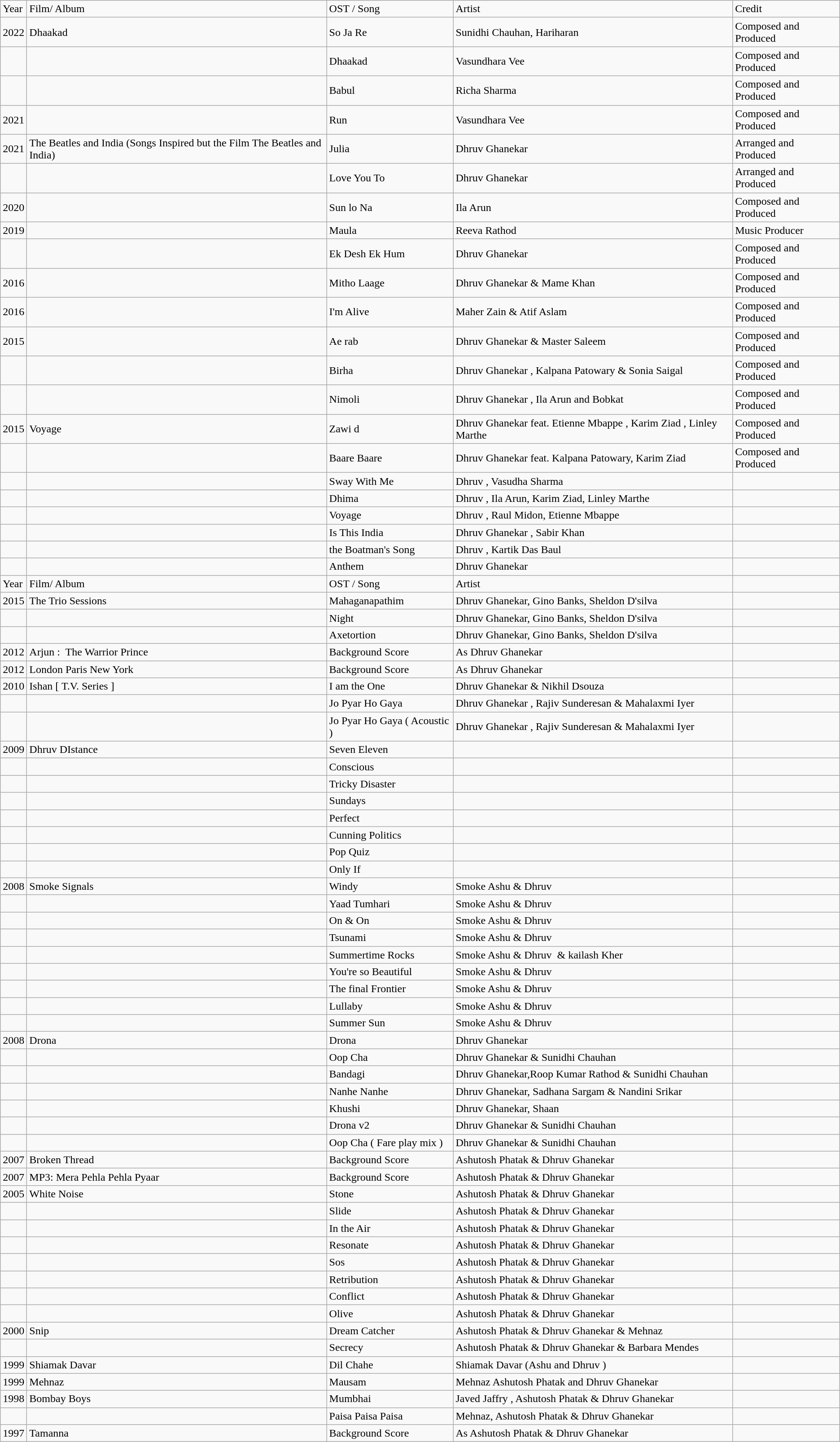<table class="wikitable">
<tr>
<td>Year</td>
<td>Film/ Album</td>
<td>OST / Song</td>
<td>Artist</td>
<td>Credit</td>
</tr>
<tr>
<td>2022</td>
<td>Dhaakad</td>
<td>So Ja Re</td>
<td>Sunidhi Chauhan, Hariharan</td>
<td>Composed and Produced</td>
</tr>
<tr>
<td></td>
<td></td>
<td>Dhaakad</td>
<td>Vasundhara Vee</td>
<td>Composed and Produced</td>
</tr>
<tr>
<td></td>
<td></td>
<td>Babul</td>
<td>Richa Sharma</td>
<td>Composed and Produced</td>
</tr>
<tr>
<td>2021</td>
<td></td>
<td>Run</td>
<td>Vasundhara Vee</td>
<td>Composed and Produced</td>
</tr>
<tr>
<td>2021</td>
<td>The Beatles and India (Songs Inspired but the Film The Beatles and India)</td>
<td>Julia</td>
<td>Dhruv Ghanekar</td>
<td>Arranged and Produced</td>
</tr>
<tr>
<td></td>
<td></td>
<td>Love You To</td>
<td>Dhruv Ghanekar</td>
<td>Arranged and Produced</td>
</tr>
<tr>
<td>2020</td>
<td></td>
<td>Sun lo Na</td>
<td>Ila Arun</td>
<td>Composed and Produced</td>
</tr>
<tr>
<td>2019</td>
<td></td>
<td>Maula</td>
<td>Reeva Rathod</td>
<td>Music Producer</td>
</tr>
<tr>
<td></td>
<td></td>
<td>Ek Desh Ek Hum</td>
<td>Dhruv Ghanekar</td>
<td>Composed and Produced</td>
</tr>
<tr>
<td>2016</td>
<td></td>
<td>Mitho Laage</td>
<td>Dhruv Ghanekar & Mame Khan</td>
<td>Composed and Produced</td>
</tr>
<tr>
<td>2016</td>
<td></td>
<td>I'm Alive</td>
<td>Maher Zain & Atif Aslam</td>
<td>Composed and Produced</td>
</tr>
<tr>
<td>2015</td>
<td></td>
<td>Ae rab</td>
<td>Dhruv Ghanekar & Master Saleem</td>
<td>Composed and Produced</td>
</tr>
<tr>
<td></td>
<td></td>
<td>Birha</td>
<td>Dhruv Ghanekar , Kalpana Patowary & Sonia Saigal</td>
<td>Composed and Produced</td>
</tr>
<tr>
<td></td>
<td></td>
<td>Nimoli</td>
<td>Dhruv Ghanekar , Ila Arun and Bobkat</td>
<td>Composed and Produced</td>
</tr>
<tr>
<td>2015</td>
<td>Voyage</td>
<td>Zawi d</td>
<td>Dhruv Ghanekar feat. Etienne Mbappe , Karim Ziad , Linley Marthe</td>
<td>Composed and Produced</td>
</tr>
<tr>
<td></td>
<td></td>
<td>Baare Baare</td>
<td>Dhruv Ghanekar feat. Kalpana Patowary, Karim Ziad</td>
<td>Composed and Produced</td>
</tr>
<tr>
<td></td>
<td></td>
<td>Sway With Me</td>
<td>Dhruv , Vasudha Sharma</td>
<td></td>
</tr>
<tr>
<td></td>
<td></td>
<td>Dhima</td>
<td>Dhruv , Ila Arun, Karim Ziad, Linley Marthe</td>
<td></td>
</tr>
<tr>
<td></td>
<td></td>
<td>Voyage</td>
<td>Dhruv , Raul Midon, Etienne Mbappe</td>
<td></td>
</tr>
<tr>
<td></td>
<td></td>
<td>Is This India</td>
<td>Dhruv Ghanekar , Sabir Khan</td>
<td></td>
</tr>
<tr>
<td></td>
<td></td>
<td>the Boatman's Song</td>
<td>Dhruv , Kartik Das Baul</td>
<td></td>
</tr>
<tr>
<td></td>
<td></td>
<td>Anthem</td>
<td>Dhruv Ghanekar</td>
<td></td>
</tr>
<tr>
<td>Year</td>
<td>Film/ Album</td>
<td>OST / Song</td>
<td>Artist</td>
<td></td>
</tr>
<tr>
<td>2015</td>
<td>The Trio Sessions</td>
<td>Mahaganapathim</td>
<td>Dhruv Ghanekar, Gino Banks, Sheldon D'silva</td>
<td></td>
</tr>
<tr>
<td></td>
<td></td>
<td>Night</td>
<td>Dhruv Ghanekar, Gino Banks, Sheldon D'silva</td>
<td></td>
</tr>
<tr>
<td></td>
<td></td>
<td>Axetortion</td>
<td>Dhruv Ghanekar, Gino Banks, Sheldon D'silva</td>
<td></td>
</tr>
<tr>
<td>2012</td>
<td>Arjun :  The Warrior Prince</td>
<td>Background Score</td>
<td>As Dhruv Ghanekar</td>
<td></td>
</tr>
<tr>
<td>2012</td>
<td>London Paris New York</td>
<td>Background Score</td>
<td>As Dhruv Ghanekar</td>
<td></td>
</tr>
<tr>
<td>2010</td>
<td>Ishan [ T.V. Series ]</td>
<td>I am the One</td>
<td>Dhruv Ghanekar & Nikhil Dsouza</td>
<td></td>
</tr>
<tr>
<td></td>
<td></td>
<td>Jo Pyar Ho Gaya</td>
<td>Dhruv Ghanekar , Rajiv Sunderesan & Mahalaxmi Iyer</td>
<td></td>
</tr>
<tr>
<td></td>
<td></td>
<td>Jo Pyar Ho Gaya ( Acoustic )</td>
<td>Dhruv Ghanekar , Rajiv Sunderesan & Mahalaxmi Iyer</td>
<td></td>
</tr>
<tr>
<td>2009</td>
<td>Dhruv DIstance</td>
<td>Seven Eleven</td>
<td></td>
<td></td>
</tr>
<tr>
<td></td>
<td></td>
<td>Conscious</td>
<td></td>
<td></td>
</tr>
<tr>
<td></td>
<td></td>
<td>Tricky Disaster</td>
<td></td>
<td></td>
</tr>
<tr>
<td></td>
<td></td>
<td>Sundays</td>
<td></td>
<td></td>
</tr>
<tr>
<td></td>
<td></td>
<td>Perfect</td>
<td></td>
<td></td>
</tr>
<tr>
<td></td>
<td></td>
<td>Cunning Politics</td>
<td></td>
<td></td>
</tr>
<tr>
<td></td>
<td></td>
<td>Pop Quiz</td>
<td></td>
<td></td>
</tr>
<tr>
<td></td>
<td></td>
<td>Only If</td>
<td></td>
<td></td>
</tr>
<tr>
<td>2008</td>
<td>Smoke Signals</td>
<td>Windy</td>
<td>Smoke Ashu & Dhruv</td>
<td></td>
</tr>
<tr>
<td></td>
<td></td>
<td>Yaad Tumhari</td>
<td>Smoke Ashu & Dhruv</td>
<td></td>
</tr>
<tr>
<td></td>
<td></td>
<td>On & On</td>
<td>Smoke Ashu & Dhruv</td>
<td></td>
</tr>
<tr>
<td></td>
<td></td>
<td>Tsunami</td>
<td>Smoke Ashu & Dhruv</td>
<td></td>
</tr>
<tr>
<td></td>
<td></td>
<td>Summertime Rocks</td>
<td>Smoke Ashu & Dhruv  & kailash Kher</td>
<td></td>
</tr>
<tr>
<td></td>
<td></td>
<td>You're so Beautiful</td>
<td>Smoke Ashu & Dhruv</td>
<td></td>
</tr>
<tr>
<td></td>
<td></td>
<td>The final Frontier</td>
<td>Smoke Ashu & Dhruv</td>
<td></td>
</tr>
<tr>
<td></td>
<td></td>
<td>Lullaby</td>
<td>Smoke Ashu & Dhruv</td>
<td></td>
</tr>
<tr>
<td></td>
<td></td>
<td>Summer Sun</td>
<td>Smoke Ashu & Dhruv</td>
<td></td>
</tr>
<tr>
<td>2008</td>
<td>Drona</td>
<td>Drona</td>
<td>Dhruv Ghanekar</td>
<td></td>
</tr>
<tr>
<td></td>
<td></td>
<td>Oop Cha</td>
<td>Dhruv Ghanekar & Sunidhi Chauhan</td>
<td></td>
</tr>
<tr>
<td></td>
<td></td>
<td>Bandagi</td>
<td>Dhruv Ghanekar,Roop Kumar Rathod & Sunidhi Chauhan</td>
<td></td>
</tr>
<tr>
<td></td>
<td></td>
<td>Nanhe Nanhe</td>
<td>Dhruv Ghanekar, Sadhana Sargam & Nandini Srikar</td>
<td></td>
</tr>
<tr>
<td></td>
<td></td>
<td>Khushi</td>
<td>Dhruv Ghanekar, Shaan</td>
<td></td>
</tr>
<tr>
<td></td>
<td></td>
<td>Drona v2</td>
<td>Dhruv Ghanekar & Sunidhi Chauhan</td>
<td></td>
</tr>
<tr>
<td></td>
<td></td>
<td>Oop Cha ( Fare play mix )</td>
<td>Dhruv Ghanekar & Sunidhi Chauhan</td>
<td></td>
</tr>
<tr>
<td>2007</td>
<td>Broken Thread</td>
<td>Background Score</td>
<td>Ashutosh Phatak & Dhruv Ghanekar</td>
<td></td>
</tr>
<tr>
<td>2007</td>
<td>MP3: Mera Pehla Pehla Pyaar</td>
<td>Background Score</td>
<td>Ashutosh Phatak & Dhruv Ghanekar</td>
<td></td>
</tr>
<tr>
<td>2005</td>
<td>White Noise</td>
<td>Stone</td>
<td>Ashutosh Phatak & Dhruv Ghanekar</td>
<td></td>
</tr>
<tr>
<td></td>
<td></td>
<td>Slide</td>
<td>Ashutosh Phatak & Dhruv Ghanekar</td>
<td></td>
</tr>
<tr>
<td></td>
<td></td>
<td>In the Air</td>
<td>Ashutosh Phatak & Dhruv Ghanekar</td>
<td></td>
</tr>
<tr>
<td></td>
<td></td>
<td>Resonate</td>
<td>Ashutosh Phatak & Dhruv Ghanekar</td>
<td></td>
</tr>
<tr>
<td></td>
<td></td>
<td>Sos</td>
<td>Ashutosh Phatak & Dhruv Ghanekar</td>
<td></td>
</tr>
<tr>
<td></td>
<td></td>
<td>Retribution</td>
<td>Ashutosh Phatak & Dhruv Ghanekar</td>
<td></td>
</tr>
<tr>
<td></td>
<td></td>
<td>Conflict</td>
<td>Ashutosh Phatak & Dhruv Ghanekar</td>
<td></td>
</tr>
<tr>
<td></td>
<td></td>
<td>Olive</td>
<td>Ashutosh Phatak & Dhruv Ghanekar</td>
<td></td>
</tr>
<tr>
<td>2000</td>
<td>Snip</td>
<td>Dream Catcher</td>
<td>Ashutosh Phatak & Dhruv Ghanekar & Mehnaz</td>
<td></td>
</tr>
<tr>
<td></td>
<td></td>
<td>Secrecy</td>
<td>Ashutosh Phatak & Dhruv Ghanekar & Barbara Mendes</td>
<td></td>
</tr>
<tr>
<td>1999</td>
<td>Shiamak Davar</td>
<td>Dil Chahe</td>
<td>Shiamak Davar (Ashu and Dhruv )</td>
<td></td>
</tr>
<tr>
<td>1999</td>
<td>Mehnaz</td>
<td>Mausam</td>
<td>Mehnaz Ashutosh Phatak and Dhruv Ghanekar</td>
<td></td>
</tr>
<tr>
<td>1998</td>
<td>Bombay Boys</td>
<td>Mumbhai</td>
<td>Javed Jaffry , Ashutosh Phatak & Dhruv Ghanekar</td>
<td></td>
</tr>
<tr>
<td></td>
<td></td>
<td>Paisa Paisa Paisa</td>
<td>Mehnaz, Ashutosh Phatak & Dhruv Ghanekar</td>
<td></td>
</tr>
<tr>
<td>1997</td>
<td>Tamanna</td>
<td>Background Score</td>
<td>As Ashutosh Phatak & Dhruv Ghanekar</td>
<td></td>
</tr>
</table>
